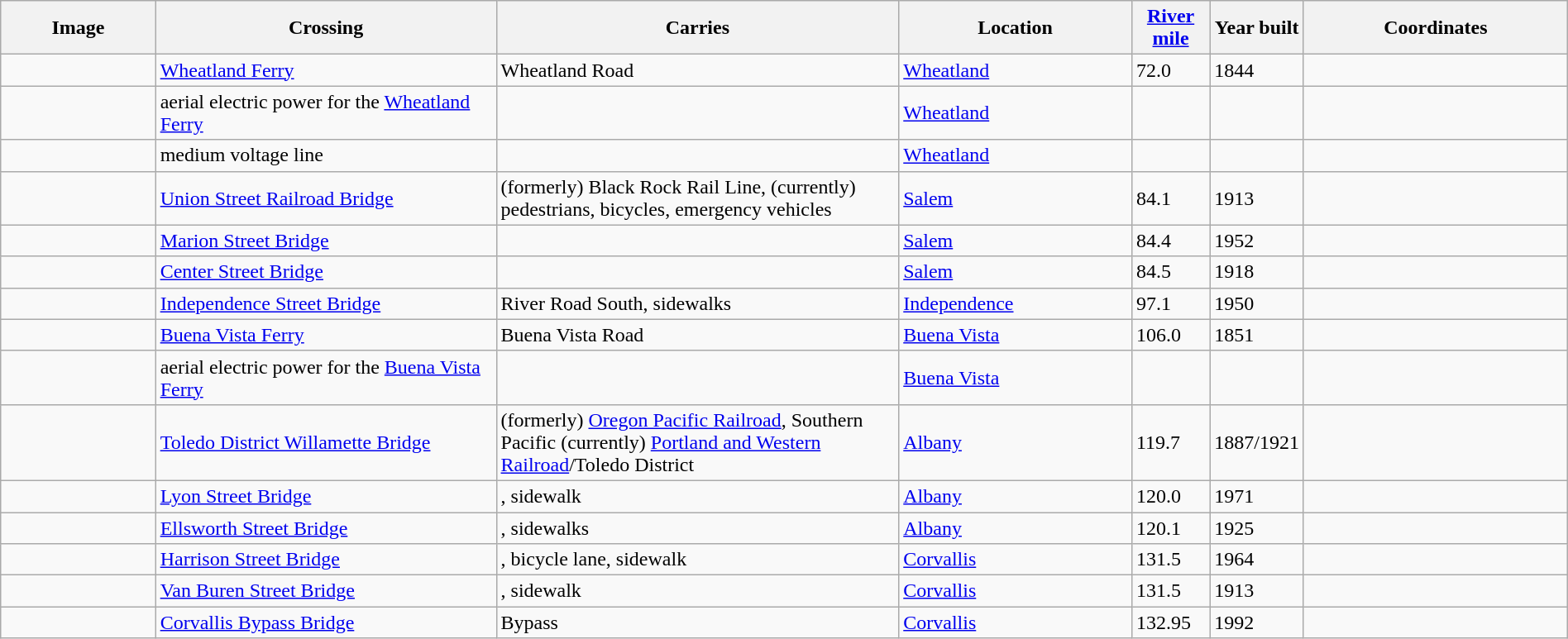<table class=wikitable style="width: 100%;">
<tr>
<th style="width: 10%;">Image</th>
<th style="width: 22%;">Crossing</th>
<th style="width: 26%;">Carries</th>
<th style="width: 15%;">Location</th>
<th style="width: 5%;"><a href='#'>River mile</a></th>
<th style="width: 5%;">Year built</th>
<th style="width: 17%;">Coordinates</th>
</tr>
<tr class="vcard vevent">
<td></td>
<td class="fn org summary"><a href='#'>Wheatland Ferry</a></td>
<td class="note">Wheatland Road</td>
<td class="adr"><span><a href='#'>Wheatland</a></span></td>
<td>72.0</td>
<td class="dtstart">1844</td>
<td></td>
</tr>
<tr class="vcard">
<td></td>
<td class="fn org summary">aerial electric power for the <a href='#'>Wheatland Ferry</a></td>
<td></td>
<td class="adr"><span><a href='#'>Wheatland</a></span></td>
<td></td>
<td></td>
<td></td>
</tr>
<tr class="vcard">
<td></td>
<td class="fn org summary">medium voltage line</td>
<td></td>
<td class="adr"><span><a href='#'>Wheatland</a></span></td>
<td></td>
<td></td>
<td></td>
</tr>
<tr class="vcard">
<td></td>
<td class="fn org summary"><a href='#'>Union Street Railroad Bridge</a></td>
<td class="note">(formerly) Black Rock Rail Line, (currently) pedestrians, bicycles, emergency vehicles</td>
<td class="adr"><span><a href='#'>Salem</a></span></td>
<td>84.1</td>
<td class="dtstart">1913</td>
<td></td>
</tr>
<tr class="vcard vevent">
<td></td>
<td class="fn org summary"><a href='#'>Marion Street Bridge</a></td>
<td class="note"></td>
<td class="adr"><span><a href='#'>Salem</a></span></td>
<td>84.4</td>
<td class="dtstart">1952</td>
<td></td>
</tr>
<tr class="vcard vevent">
<td></td>
<td class="fn org summary"><a href='#'>Center Street Bridge</a></td>
<td class="note"></td>
<td class="adr"><span><a href='#'>Salem</a></span></td>
<td>84.5</td>
<td class="dtstart">1918</td>
<td></td>
</tr>
<tr class="vcard vevent">
<td></td>
<td class="fn org summary"><a href='#'>Independence Street Bridge</a></td>
<td class="note">River Road South, sidewalks</td>
<td class="adr"><span><a href='#'>Independence</a></span></td>
<td>97.1</td>
<td class="dtstart">1950</td>
<td></td>
</tr>
<tr class="vcard vevent">
<td></td>
<td class="fn org summary"><a href='#'>Buena Vista Ferry</a></td>
<td class="note">Buena Vista Road</td>
<td class="adr"><span><a href='#'>Buena Vista</a></span></td>
<td>106.0</td>
<td class="dtstart">1851</td>
<td></td>
</tr>
<tr class="vcard">
<td></td>
<td class="fn org summary">aerial electric power for the <a href='#'>Buena Vista Ferry</a></td>
<td></td>
<td class="adr"><span><a href='#'>Buena Vista</a></span></td>
<td></td>
<td></td>
<td></td>
</tr>
<tr class="vcard">
<td></td>
<td class="fn org summary"><a href='#'>Toledo District Willamette Bridge</a></td>
<td class="note">(formerly) <a href='#'>Oregon Pacific Railroad</a>, Southern Pacific (currently) <a href='#'>Portland and Western Railroad</a>/Toledo District</td>
<td class="adr"><span><a href='#'>Albany</a></span></td>
<td>119.7</td>
<td class="dtstart">1887/1921</td>
<td></td>
</tr>
<tr class="vcard vevent">
<td></td>
<td class="fn org summary"><a href='#'>Lyon Street Bridge</a></td>
<td class="note">, sidewalk</td>
<td class="adr"><span><a href='#'>Albany</a></span></td>
<td>120.0</td>
<td class="dtstart">1971</td>
<td></td>
</tr>
<tr class="vcard vevent">
<td></td>
<td class="fn org summary"><a href='#'>Ellsworth Street Bridge</a></td>
<td class="note">, sidewalks</td>
<td class="adr"><span><a href='#'>Albany</a></span></td>
<td>120.1</td>
<td class="dtstart">1925</td>
<td></td>
</tr>
<tr class="vcard vevent">
<td></td>
<td class="fn org summary"><a href='#'>Harrison Street Bridge</a></td>
<td class="note">, bicycle lane, sidewalk</td>
<td class="adr"><span><a href='#'>Corvallis</a></span></td>
<td>131.5</td>
<td class="dtstart">1964</td>
<td></td>
</tr>
<tr class="vcard vevent">
<td></td>
<td class="fn org summary"><a href='#'>Van Buren Street Bridge</a></td>
<td class="note">, sidewalk</td>
<td class="adr"><span><a href='#'>Corvallis</a></span></td>
<td>131.5</td>
<td class="dtstart">1913</td>
<td></td>
</tr>
<tr class="vcard vevent">
<td></td>
<td class="fn org summary"><a href='#'>Corvallis Bypass Bridge</a></td>
<td class="note"> Bypass</td>
<td class="adr"><span><a href='#'>Corvallis</a></span></td>
<td>132.95</td>
<td class="dtstart">1992</td>
<td></td>
</tr>
</table>
